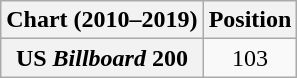<table class="wikitable plainrowheaders" style="text-align:center">
<tr>
<th scope="col">Chart (2010–2019)</th>
<th scope="col">Position</th>
</tr>
<tr>
<th scope="row">US <em>Billboard</em> 200</th>
<td>103</td>
</tr>
</table>
